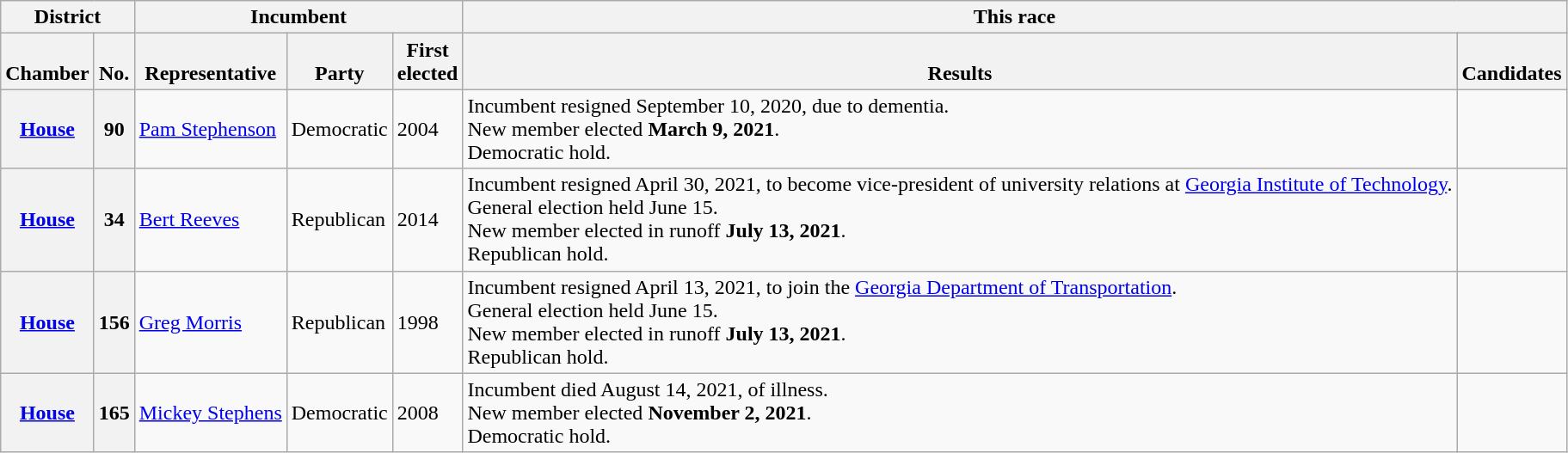<table class="wikitable sortable">
<tr valign=bottom>
<th colspan="2">District</th>
<th colspan="3">Incumbent</th>
<th colspan="2">This race</th>
</tr>
<tr valign=bottom>
<th>Chamber</th>
<th>No.</th>
<th>Representative</th>
<th>Party</th>
<th>First<br>elected</th>
<th>Results</th>
<th>Candidates</th>
</tr>
<tr>
<th><a href='#'>House</a></th>
<th>90</th>
<td><a href='#'>Pam Stephenson</a></td>
<td>Democratic</td>
<td>2004</td>
<td>Incumbent resigned September 10, 2020, due to dementia.<br>New member elected <strong>March 9, 2021</strong>.<br>Democratic hold.</td>
<td nowrap></td>
</tr>
<tr>
<th><a href='#'>House</a></th>
<th>34</th>
<td><a href='#'>Bert Reeves</a></td>
<td>Republican</td>
<td>2014</td>
<td>Incumbent resigned April 30, 2021, to become vice-president of university relations at <a href='#'>Georgia Institute of Technology</a>.<br>General election held June 15.<br>New member elected in runoff <strong>July 13, 2021</strong>.<br>Republican hold.</td>
<td nowrap></td>
</tr>
<tr>
<th><a href='#'>House</a></th>
<th>156</th>
<td><a href='#'>Greg Morris</a></td>
<td>Republican</td>
<td>1998</td>
<td>Incumbent resigned April 13, 2021, to join the <a href='#'>Georgia Department of Transportation</a>.<br>General election held June 15.<br>New member elected in runoff <strong>July 13, 2021</strong>.<br>Republican hold.</td>
<td nowrap></td>
</tr>
<tr>
<th><a href='#'>House</a></th>
<th>165</th>
<td><a href='#'>Mickey Stephens</a></td>
<td>Democratic</td>
<td>2008</td>
<td>Incumbent died August 14, 2021, of illness.<br>New member elected <strong>November 2, 2021</strong>.<br>Democratic hold.</td>
<td nowrap></td>
</tr>
</table>
